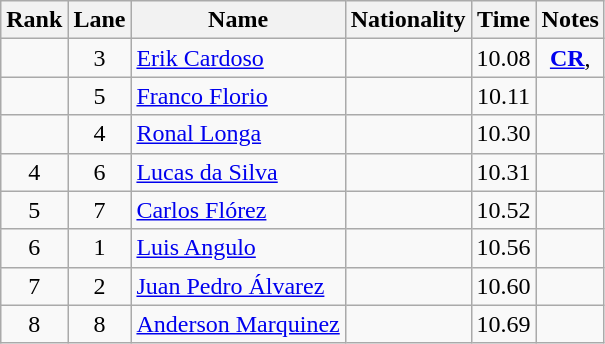<table class="wikitable sortable" style="text-align:center">
<tr>
<th>Rank</th>
<th>Lane</th>
<th>Name</th>
<th>Nationality</th>
<th>Time</th>
<th>Notes</th>
</tr>
<tr>
<td></td>
<td>3</td>
<td align=left><a href='#'>Erik Cardoso</a></td>
<td align=left></td>
<td>10.08</td>
<td><strong><a href='#'>CR</a></strong>, <strong></strong></td>
</tr>
<tr>
<td></td>
<td>5</td>
<td align=left><a href='#'>Franco Florio</a></td>
<td align=left></td>
<td>10.11</td>
<td><strong></strong></td>
</tr>
<tr>
<td></td>
<td>4</td>
<td align=left><a href='#'>Ronal Longa</a></td>
<td align=left></td>
<td>10.30</td>
<td></td>
</tr>
<tr>
<td>4</td>
<td>6</td>
<td align=left><a href='#'>Lucas da Silva</a></td>
<td align=left></td>
<td>10.31</td>
<td></td>
</tr>
<tr>
<td>5</td>
<td>7</td>
<td align=left><a href='#'>Carlos Flórez</a></td>
<td align=left></td>
<td>10.52</td>
<td></td>
</tr>
<tr>
<td>6</td>
<td>1</td>
<td align=left><a href='#'>Luis Angulo</a></td>
<td align=left></td>
<td>10.56</td>
<td></td>
</tr>
<tr>
<td>7</td>
<td>2</td>
<td align=left><a href='#'>Juan Pedro Álvarez</a></td>
<td align=left></td>
<td>10.60</td>
<td></td>
</tr>
<tr>
<td>8</td>
<td>8</td>
<td align=left><a href='#'>Anderson Marquinez</a></td>
<td align=left></td>
<td>10.69</td>
<td></td>
</tr>
</table>
